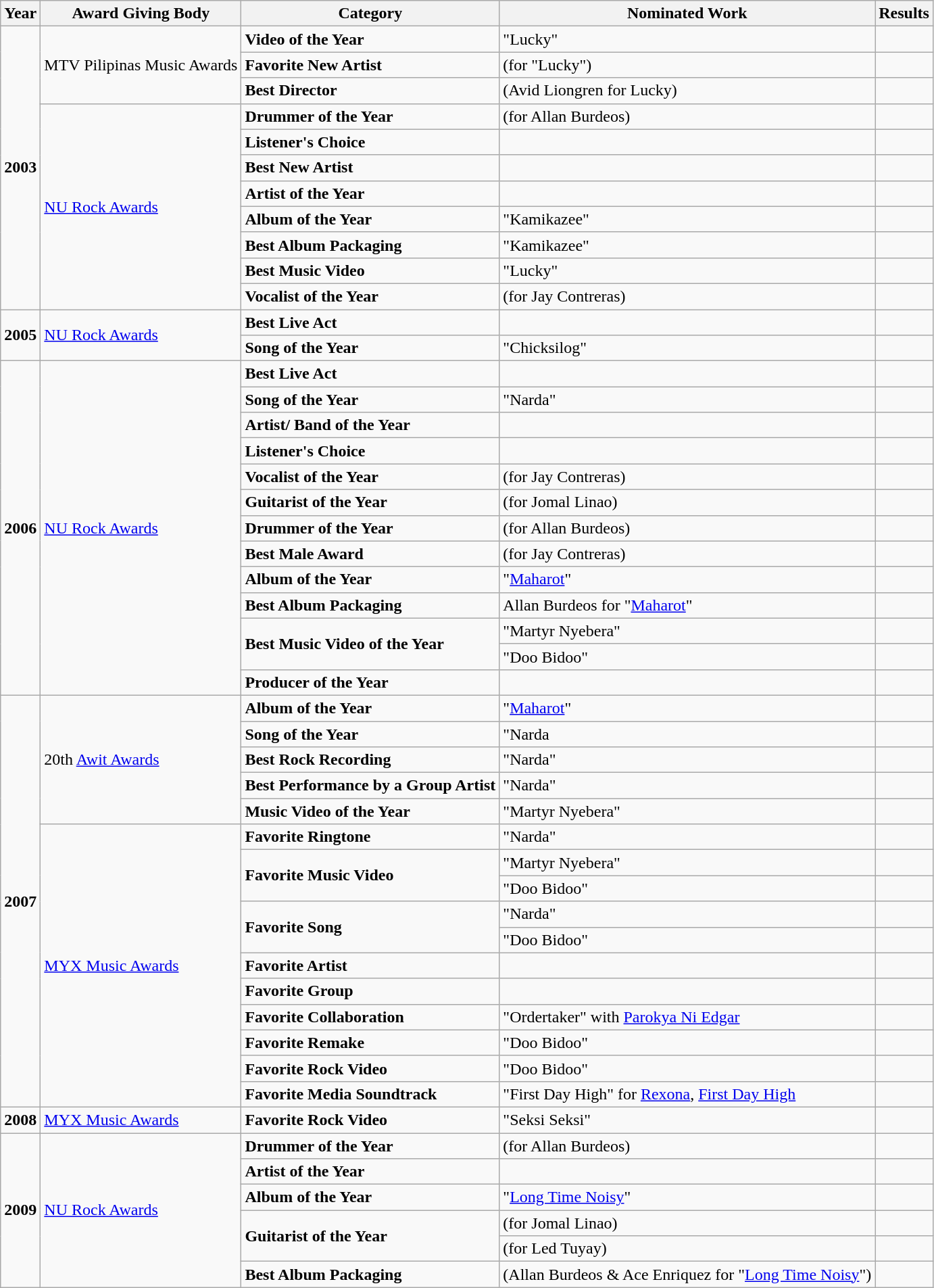<table class="wikitable">
<tr>
<th>Year</th>
<th>Award Giving Body</th>
<th>Category</th>
<th>Nominated Work</th>
<th>Results</th>
</tr>
<tr>
<td rowspan=11><strong>2003</strong></td>
<td rowspan=3>MTV Pilipinas Music Awards</td>
<td><strong>Video of the Year</strong></td>
<td>"Lucky"</td>
<td></td>
</tr>
<tr>
<td><strong>Favorite New Artist</strong></td>
<td>(for "Lucky")</td>
<td></td>
</tr>
<tr>
<td><strong>Best Director</strong></td>
<td>(Avid Liongren for Lucky)</td>
<td></td>
</tr>
<tr>
<td rowspan=8><a href='#'>NU Rock Awards</a></td>
<td><strong>Drummer of the Year</strong></td>
<td>(for Allan Burdeos)</td>
<td></td>
</tr>
<tr>
<td><strong>Listener's Choice</strong></td>
<td></td>
<td></td>
</tr>
<tr>
<td><strong>Best New Artist</strong></td>
<td></td>
<td></td>
</tr>
<tr>
<td><strong>Artist of the Year</strong></td>
<td></td>
<td></td>
</tr>
<tr>
<td><strong>Album of the Year</strong></td>
<td>"Kamikazee"</td>
<td></td>
</tr>
<tr>
<td><strong>Best Album Packaging</strong></td>
<td>"Kamikazee"</td>
<td></td>
</tr>
<tr>
<td><strong>Best Music Video</strong></td>
<td>"Lucky"</td>
<td></td>
</tr>
<tr>
<td><strong>Vocalist of the Year</strong></td>
<td>(for Jay Contreras)</td>
<td></td>
</tr>
<tr>
<td rowspan=2><strong>2005</strong></td>
<td rowspan=2><a href='#'>NU Rock Awards</a></td>
<td><strong>Best Live Act</strong></td>
<td></td>
<td></td>
</tr>
<tr>
<td><strong>Song of the Year</strong></td>
<td>"Chicksilog"</td>
<td></td>
</tr>
<tr>
<td rowspan=13><strong>2006</strong></td>
<td rowspan=13><a href='#'>NU Rock Awards</a></td>
<td><strong>Best Live Act</strong></td>
<td></td>
<td></td>
</tr>
<tr>
<td><strong>Song of the Year</strong></td>
<td>"Narda"</td>
<td></td>
</tr>
<tr>
<td><strong>Artist/ Band of the Year</strong></td>
<td></td>
<td></td>
</tr>
<tr>
<td><strong>Listener's Choice</strong></td>
<td></td>
<td></td>
</tr>
<tr>
<td><strong>Vocalist of the Year</strong></td>
<td>(for Jay Contreras)</td>
<td></td>
</tr>
<tr>
<td><strong>Guitarist of the Year</strong></td>
<td>(for Jomal Linao)</td>
<td></td>
</tr>
<tr>
<td><strong>Drummer of the Year</strong></td>
<td>(for Allan Burdeos)</td>
<td></td>
</tr>
<tr>
<td><strong>Best Male Award</strong></td>
<td>(for Jay Contreras)</td>
<td></td>
</tr>
<tr>
<td><strong>Album of the Year</strong></td>
<td>"<a href='#'>Maharot</a>"</td>
<td></td>
</tr>
<tr>
<td><strong>Best Album Packaging</strong></td>
<td>Allan Burdeos for "<a href='#'>Maharot</a>"</td>
<td></td>
</tr>
<tr>
<td rowspan=2><strong>Best Music Video of the Year</strong></td>
<td>"Martyr Nyebera"</td>
<td></td>
</tr>
<tr>
<td>"Doo Bidoo"</td>
<td></td>
</tr>
<tr>
<td><strong>Producer of the Year</strong></td>
<td></td>
<td></td>
</tr>
<tr>
<td rowspan=16><strong>2007</strong></td>
<td rowspan=5>20th <a href='#'>Awit Awards</a></td>
<td><strong>Album of the Year</strong></td>
<td>"<a href='#'>Maharot</a>"</td>
<td></td>
</tr>
<tr>
<td><strong>Song of the Year</strong></td>
<td>"Narda</td>
<td></td>
</tr>
<tr>
<td><strong>Best Rock Recording</strong></td>
<td>"Narda"</td>
<td></td>
</tr>
<tr>
<td><strong>Best Performance by a Group Artist</strong></td>
<td>"Narda"</td>
<td></td>
</tr>
<tr>
<td><strong>Music Video of the Year</strong></td>
<td>"Martyr Nyebera"</td>
<td></td>
</tr>
<tr>
<td rowspan=11><a href='#'>MYX Music Awards</a></td>
<td><strong>Favorite Ringtone</strong></td>
<td>"Narda"</td>
<td></td>
</tr>
<tr>
<td rowspan=2><strong>Favorite Music Video</strong></td>
<td>"Martyr Nyebera"</td>
<td></td>
</tr>
<tr>
<td>"Doo Bidoo"</td>
<td></td>
</tr>
<tr>
<td rowspan=2><strong>Favorite Song</strong></td>
<td>"Narda"</td>
<td></td>
</tr>
<tr>
<td>"Doo Bidoo"</td>
<td></td>
</tr>
<tr>
<td><strong>Favorite Artist</strong></td>
<td></td>
<td></td>
</tr>
<tr>
<td><strong>Favorite Group</strong></td>
<td></td>
<td></td>
</tr>
<tr>
<td><strong>Favorite Collaboration</strong></td>
<td>"Ordertaker" with <a href='#'>Parokya Ni Edgar</a></td>
<td></td>
</tr>
<tr>
<td><strong>Favorite Remake</strong></td>
<td>"Doo Bidoo"</td>
<td></td>
</tr>
<tr>
<td><strong>Favorite Rock Video</strong></td>
<td>"Doo Bidoo"</td>
<td></td>
</tr>
<tr>
<td><strong>Favorite Media Soundtrack</strong></td>
<td>"First Day High" for <a href='#'>Rexona</a>, <a href='#'>First Day High</a></td>
<td></td>
</tr>
<tr>
<td><strong>2008</strong></td>
<td><a href='#'>MYX Music Awards</a></td>
<td><strong>Favorite Rock Video</strong></td>
<td>"Seksi Seksi"</td>
<td></td>
</tr>
<tr>
<td rowspan=6><strong>2009</strong></td>
<td rowspan=6><a href='#'>NU Rock Awards</a></td>
<td><strong>Drummer of the Year</strong></td>
<td>(for Allan Burdeos)</td>
<td></td>
</tr>
<tr>
<td><strong>Artist of the Year</strong></td>
<td></td>
<td></td>
</tr>
<tr>
<td><strong>Album of the Year</strong></td>
<td>"<a href='#'>Long Time Noisy</a>"</td>
<td></td>
</tr>
<tr>
<td rowspan=2><strong>Guitarist of the Year</strong></td>
<td>(for Jomal Linao)</td>
<td></td>
</tr>
<tr>
<td>(for Led Tuyay)</td>
<td></td>
</tr>
<tr>
<td><strong>Best Album Packaging</strong></td>
<td>(Allan Burdeos & Ace Enriquez for "<a href='#'>Long Time Noisy</a>")</td>
<td></td>
</tr>
</table>
